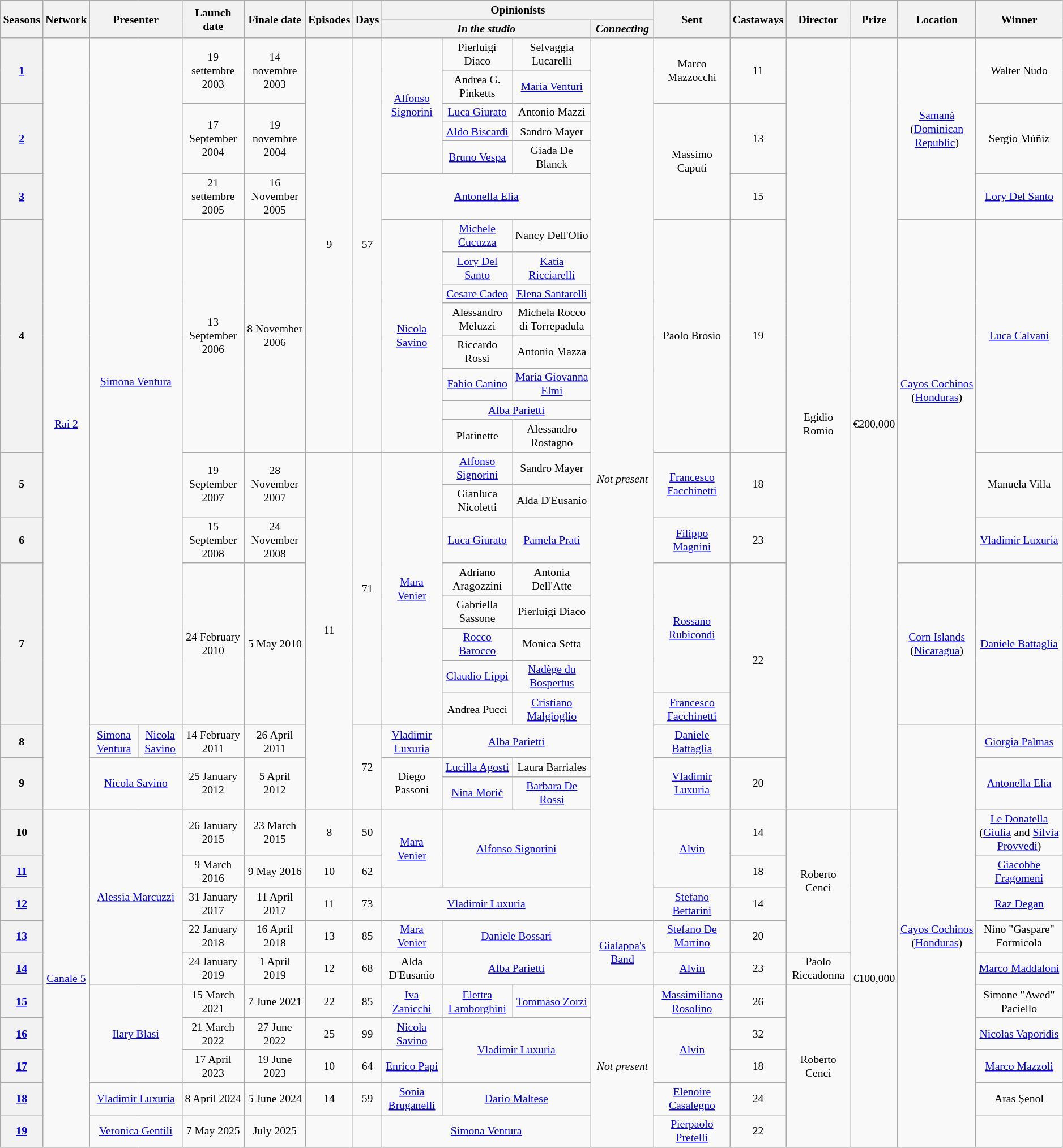<table class="wikitable" style="font-size:82%; text-align:center">
<tr>
<th rowspan="2">Seasons</th>
<th rowspan="2">Network</th>
<th colspan="2" rowspan="2">Presenter</th>
<th rowspan="2">Launch date</th>
<th rowspan="2">Finale date</th>
<th rowspan="2">Episodes</th>
<th rowspan="2">Days</th>
<th colspan="4">Opinionists</th>
<th rowspan="2">Sent</th>
<th rowspan="2">Castaways</th>
<th rowspan="2">Director</th>
<th rowspan="2">Prize</th>
<th rowspan="2">Location</th>
<th rowspan="2">Winner</th>
</tr>
<tr>
<th colspan="3"><em>In the studio</em></th>
<th><em>Connecting</em></th>
</tr>
<tr>
<th rowspan="2"><a href='#'>1</a></th>
<td rowspan="25"><a href='#'>Rai 2</a></td>
<td colspan="2" rowspan="22"><a href='#'>Simona Ventura</a></td>
<td rowspan="2">19 settembre 2003</td>
<td rowspan="2">14 novembre 2003</td>
<td rowspan="14">9</td>
<td rowspan="14">57</td>
<td rowspan="5"><a href='#'>Alfonso Signorini</a></td>
<td>Pierluigi Diaco</td>
<td>Selvaggia Lucarelli</td>
<td rowspan="28"><em>Not present</em></td>
<td rowspan="2">Marco Mazzocchi</td>
<td rowspan="2">11</td>
<td rowspan="25">Egidio Romio</td>
<td rowspan="25">€200,000</td>
<td rowspan="6"><a href='#'>Samaná</a> (<a href='#'>Dominican Republic</a>)</td>
<td rowspan="2">Walter Nudo</td>
</tr>
<tr>
<td>Andrea G. Pinketts</td>
<td><a href='#'>Maria Venturi</a></td>
</tr>
<tr>
<th rowspan="3"><a href='#'>2</a></th>
<td rowspan="3">17 September 2004</td>
<td rowspan="3">19 novembre 2004</td>
<td><a href='#'>Luca Giurato</a></td>
<td>Antonio Mazzi</td>
<td rowspan="4">Massimo Caputi</td>
<td rowspan="3">13</td>
<td rowspan="3">Sergio Múñiz</td>
</tr>
<tr>
<td><a href='#'>Aldo Biscardi</a></td>
<td>Sandro Mayer</td>
</tr>
<tr>
<td><a href='#'>Bruno Vespa</a></td>
<td>Giada De Blanck</td>
</tr>
<tr>
<th><a href='#'>3</a></th>
<td>21 settembre 2005</td>
<td>16 November 2005</td>
<td colspan="3"><a href='#'>Antonella Elia</a></td>
<td>15</td>
<td><a href='#'>Lory Del Santo</a></td>
</tr>
<tr>
<th rowspan="8">4</th>
<td rowspan="8">13 September 2006</td>
<td rowspan="8">8 November 2006</td>
<td rowspan="8"><a href='#'>Nicola Savino</a></td>
<td><a href='#'>Michele Cucuzza</a></td>
<td>Nancy Dell'Olio</td>
<td rowspan="8">Paolo Brosio</td>
<td rowspan="8">19</td>
<td rowspan="11"><a href='#'>Cayos Cochinos</a> (<a href='#'>Honduras</a>)</td>
<td rowspan="8"><a href='#'>Luca Calvani</a></td>
</tr>
<tr>
<td><a href='#'>Lory Del Santo</a></td>
<td><a href='#'>Katia Ricciarelli</a></td>
</tr>
<tr>
<td><a href='#'>Cesare Cadeo</a></td>
<td><a href='#'>Elena Santarelli</a></td>
</tr>
<tr>
<td>Alessandro Meluzzi</td>
<td>Michela Rocco di Torrepadula</td>
</tr>
<tr>
<td>Riccardo Rossi</td>
<td>Antonio Mazza</td>
</tr>
<tr>
<td><a href='#'>Fabio Canino</a></td>
<td><a href='#'>Maria Giovanna Elmi</a></td>
</tr>
<tr>
<td colspan="2"><a href='#'>Alba Parietti</a></td>
</tr>
<tr>
<td>Platinette</td>
<td>Alessandro Rostagno</td>
</tr>
<tr>
<th rowspan="2">5</th>
<td rowspan="2">19 September 2007</td>
<td rowspan="2">28 November 2007</td>
<td rowspan="11">11</td>
<td rowspan="8">71</td>
<td rowspan="8"><a href='#'>Mara Venier</a></td>
<td><a href='#'>Alfonso Signorini</a></td>
<td>Sandro Mayer</td>
<td rowspan="2"><a href='#'>Francesco Facchinetti</a></td>
<td rowspan="2">18</td>
<td rowspan="2">Manuela Villa</td>
</tr>
<tr>
<td>Gianluca Nicoletti</td>
<td>Alda D'Eusanio</td>
</tr>
<tr>
<th>6</th>
<td>15 September 2008</td>
<td>24 November 2008</td>
<td><a href='#'>Luca Giurato</a></td>
<td><a href='#'>Pamela Prati</a></td>
<td><a href='#'>Filippo Magnini</a></td>
<td>23</td>
<td><a href='#'>Vladimir Luxuria</a></td>
</tr>
<tr>
<th rowspan="5">7</th>
<td rowspan="5">24 February 2010</td>
<td rowspan="5">5 May 2010</td>
<td>Adriano Aragozzini</td>
<td>Antonia Dell'Atte</td>
<td rowspan="4"><a href='#'>Rossano Rubicondi</a></td>
<td rowspan="6">22</td>
<td rowspan="5"><a href='#'>Corn Islands</a> (<a href='#'>Nicaragua</a>)</td>
<td rowspan="5"><a href='#'>Daniele Battaglia</a></td>
</tr>
<tr>
<td>Gabriella Sassone</td>
<td>Pierluigi Diaco</td>
</tr>
<tr>
<td><a href='#'>Rocco Barocco</a></td>
<td>Monica Setta</td>
</tr>
<tr>
<td><a href='#'>Claudio Lippi</a></td>
<td><a href='#'>Nadège du Bospertus</a></td>
</tr>
<tr>
<td>Andrea Pucci</td>
<td><a href='#'>Cristiano Malgioglio</a></td>
<td><a href='#'>Francesco Facchinetti</a></td>
</tr>
<tr>
<th>8</th>
<td><a href='#'>Simona Ventura</a></td>
<td><a href='#'>Nicola Savino</a></td>
<td>14 February 2011</td>
<td>26 April 2011</td>
<td rowspan="3">72</td>
<td><a href='#'>Vladimir Luxuria</a></td>
<td colspan="2"><a href='#'>Alba Parietti</a></td>
<td><a href='#'>Daniele Battaglia</a></td>
<td rowspan="13"><a href='#'>Cayos Cochinos</a> (<a href='#'>Honduras</a>)</td>
<td><a href='#'>Giorgia Palmas</a></td>
</tr>
<tr>
<th rowspan="2">9</th>
<td colspan="2" rowspan="2"><a href='#'>Nicola Savino</a></td>
<td rowspan="2">25 January 2012</td>
<td rowspan="2">5 April 2012</td>
<td rowspan="2">Diego Passoni</td>
<td><a href='#'>Lucilla Agosti</a></td>
<td>Laura Barriales</td>
<td rowspan="2"><a href='#'>Vladimir Luxuria</a></td>
<td rowspan="2">20</td>
<td rowspan="2"><a href='#'>Antonella Elia</a></td>
</tr>
<tr>
<td><a href='#'>Nina Morić</a></td>
<td><a href='#'>Barbara De Rossi</a></td>
</tr>
<tr>
<th>10</th>
<td rowspan="10"><a href='#'>Canale 5</a></td>
<td colspan="2" rowspan="5"><a href='#'>Alessia Marcuzzi</a></td>
<td>26 January 2015</td>
<td>23 March 2015</td>
<td>8</td>
<td>50</td>
<td rowspan="2"><a href='#'>Mara Venier</a></td>
<td colspan="2" rowspan="2"><a href='#'>Alfonso Signorini</a></td>
<td rowspan="2"><a href='#'>Alvin</a></td>
<td>14</td>
<td rowspan="4">Roberto Cenci</td>
<td rowspan="10">€100,000</td>
<td><a href='#'>Le Donatella</a> (<a href='#'>Giulia</a> and <a href='#'>Silvia Provvedi</a>)</td>
</tr>
<tr>
<th><a href='#'>11</a></th>
<td>9 March 2016</td>
<td>9 May 2016</td>
<td>10</td>
<td>62</td>
<td>18</td>
<td><a href='#'>Giacobbe Fragomeni</a></td>
</tr>
<tr>
<th><a href='#'>12</a></th>
<td>31 January 2017</td>
<td>11 April 2017</td>
<td>11</td>
<td>73</td>
<td colspan="3"><a href='#'>Vladimir Luxuria</a></td>
<td><a href='#'>Stefano Bettarini</a></td>
<td>14</td>
<td><a href='#'>Raz Degan</a></td>
</tr>
<tr>
<th><a href='#'>13</a></th>
<td>22 January 2018</td>
<td>16 April 2018</td>
<td>13</td>
<td>85</td>
<td><a href='#'>Mara Venier</a></td>
<td colspan="2"><a href='#'>Daniele Bossari</a></td>
<td rowspan="2"><a href='#'>Gialappa's Band</a></td>
<td><a href='#'>Stefano De Martino</a></td>
<td>20</td>
<td>Nino "Gaspare" Formicola</td>
</tr>
<tr>
<th><a href='#'>14</a></th>
<td>24 January 2019</td>
<td>1 April 2019</td>
<td>12</td>
<td>68</td>
<td>Alda D'Eusanio</td>
<td colspan="2"><a href='#'>Alba Parietti</a></td>
<td><a href='#'>Alvin</a></td>
<td>23</td>
<td>Paolo Riccadonna</td>
<td><a href='#'>Marco Maddaloni</a></td>
</tr>
<tr>
<th><a href='#'>15</a></th>
<td colspan="2" rowspan="3"><a href='#'>Ilary Blasi</a></td>
<td>15 March 2021</td>
<td>7 June 2021</td>
<td>22</td>
<td>85</td>
<td><a href='#'>Iva Zanicchi</a></td>
<td><a href='#'>Elettra Lamborghini</a></td>
<td><a href='#'>Tommaso Zorzi</a></td>
<td rowspan="5"><em>Not present</em></td>
<td><a href='#'>Massimiliano Rosolino</a></td>
<td>26</td>
<td rowspan="5">Roberto Cenci</td>
<td>Simone "Awed" Paciello</td>
</tr>
<tr>
<th><a href='#'>16</a></th>
<td>21 March 2022</td>
<td>27 June 2022</td>
<td>25</td>
<td>99</td>
<td><a href='#'>Nicola Savino</a></td>
<td colspan="2" rowspan="2"><a href='#'>Vladimir Luxuria</a></td>
<td rowspan="2"><a href='#'>Alvin</a></td>
<td>32</td>
<td><a href='#'>Nicolas Vaporidis</a></td>
</tr>
<tr>
<th><a href='#'>17</a></th>
<td>17 April 2023</td>
<td>19 June 2023</td>
<td>10</td>
<td>64</td>
<td><a href='#'>Enrico Papi</a></td>
<td>18</td>
<td><a href='#'>Marco Mazzoli</a></td>
</tr>
<tr>
<th><a href='#'>18</a></th>
<td colspan="2"><a href='#'>Vladimir Luxuria</a></td>
<td>8 April 2024</td>
<td>5 June 2024</td>
<td>14</td>
<td>59</td>
<td><a href='#'>Sonia Bruganelli</a></td>
<td colspan="2"><a href='#'>Dario Maltese</a></td>
<td><a href='#'>Elenoire Casalegno</a></td>
<td>24</td>
<td>Aras Şenol</td>
</tr>
<tr>
<th><a href='#'>19</a></th>
<td colspan="2"><a href='#'>Veronica Gentili</a></td>
<td>7 May 2025</td>
<td>July 2025</td>
<td></td>
<td></td>
<td colspan="3"><a href='#'>Simona Ventura</a></td>
<td><a href='#'>Pierpaolo Pretelli</a></td>
<td>22</td>
<td></td>
</tr>
</table>
